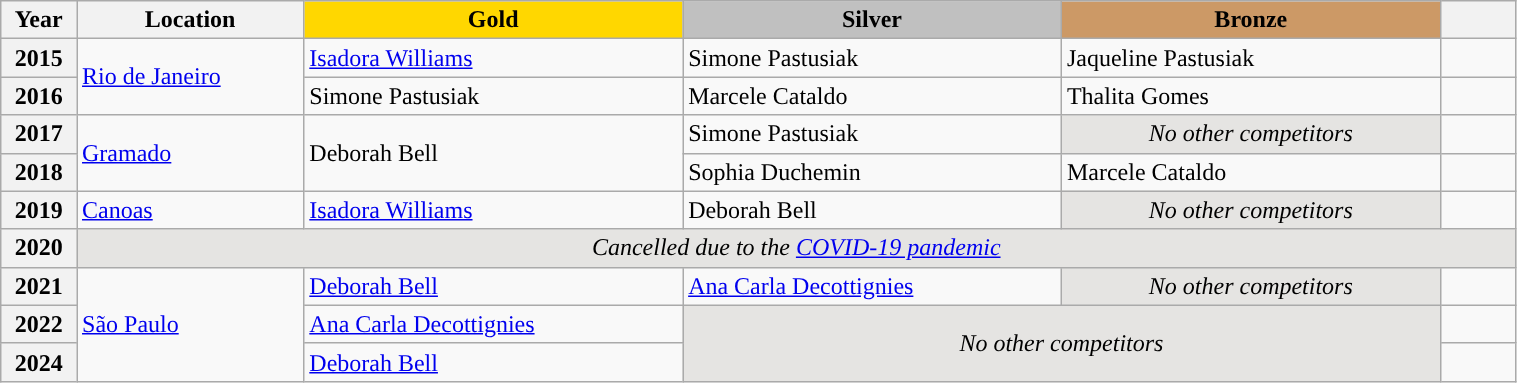<table class="wikitable unsortable" style="text-align:left; width:80%;">
<tr>
<th scope="col" style="text-align:center; width:5%;">Year</th>
<th scope="col" style="text-align:center; width:15%;">Location</th>
<td scope="col" style="text-align:center; width:25%; background:gold"><strong>Gold</strong></td>
<td scope="col" style="text-align:center; width:25%; background:silver"><strong>Silver</strong></td>
<td scope="col" style="text-align:center; width:25%; background:#c96"><strong>Bronze</strong></td>
<th scope="col" style="text-align:center; width:5%;"></th>
</tr>
<tr>
<th scope="row">2015</th>
<td rowspan="2"><a href='#'>Rio de Janeiro</a></td>
<td><a href='#'>Isadora Williams</a></td>
<td>Simone Pastusiak</td>
<td>Jaqueline Pastusiak</td>
<td></td>
</tr>
<tr>
<th scope="row">2016</th>
<td>Simone Pastusiak</td>
<td>Marcele Cataldo</td>
<td>Thalita Gomes</td>
<td></td>
</tr>
<tr>
<th scope="row">2017</th>
<td rowspan="2"><a href='#'>Gramado</a></td>
<td rowspan="2">Deborah Bell</td>
<td>Simone Pastusiak</td>
<td align="center" bgcolor="e5e4e2"><em>No other competitors</em></td>
<td></td>
</tr>
<tr>
<th scope="row">2018</th>
<td>Sophia Duchemin</td>
<td>Marcele Cataldo</td>
<td></td>
</tr>
<tr>
<th scope="row">2019</th>
<td><a href='#'>Canoas</a></td>
<td><a href='#'>Isadora Williams</a></td>
<td>Deborah Bell</td>
<td align="center" bgcolor="e5e4e2"><em>No other competitors</em></td>
<td></td>
</tr>
<tr>
<th scope="row">2020</th>
<td colspan=5 align="center" bgcolor="e5e4e2"><em>Cancelled due to the <a href='#'>COVID-19 pandemic</a></em></td>
</tr>
<tr>
<th scope="row">2021</th>
<td rowspan="3"><a href='#'>São Paulo</a></td>
<td><a href='#'>Deborah Bell</a></td>
<td><a href='#'>Ana Carla Decottignies</a></td>
<td align="center" bgcolor="e5e4e2"><em>No other competitors</em></td>
<td></td>
</tr>
<tr>
<th scope="row">2022</th>
<td><a href='#'>Ana Carla Decottignies</a></td>
<td colspan="2" rowspan="2" align="center" bgcolor="e5e4e2"><em>No other competitors</em></td>
<td></td>
</tr>
<tr>
<th scope="row">2024</th>
<td><a href='#'>Deborah Bell</a></td>
<td></td>
</tr>
</table>
